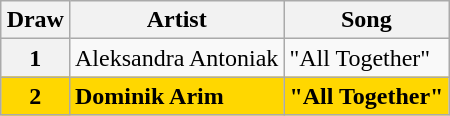<table class="wikitable plainrowheaders" style="margin: 1em auto 1em auto;">
<tr>
<th scope="col">Draw</th>
<th scope="col">Artist</th>
<th scope="col">Song</th>
</tr>
<tr>
<th scope="row" style="text-align:center;">1</th>
<td>Aleksandra Antoniak</td>
<td>"All Together"</td>
</tr>
<tr style="font-weight:bold; background:gold;">
<th scope="row" style="text-align:center; font-weight:bold; background:gold;">2</th>
<td>Dominik Arim</td>
<td>"All Together"</td>
</tr>
</table>
